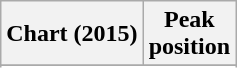<table class="wikitable sortable plainrowheaders" style="text-align:center">
<tr>
<th scope="col">Chart (2015)</th>
<th scope="col">Peak<br> position</th>
</tr>
<tr>
</tr>
<tr>
</tr>
<tr>
</tr>
<tr>
</tr>
<tr>
</tr>
<tr>
</tr>
</table>
